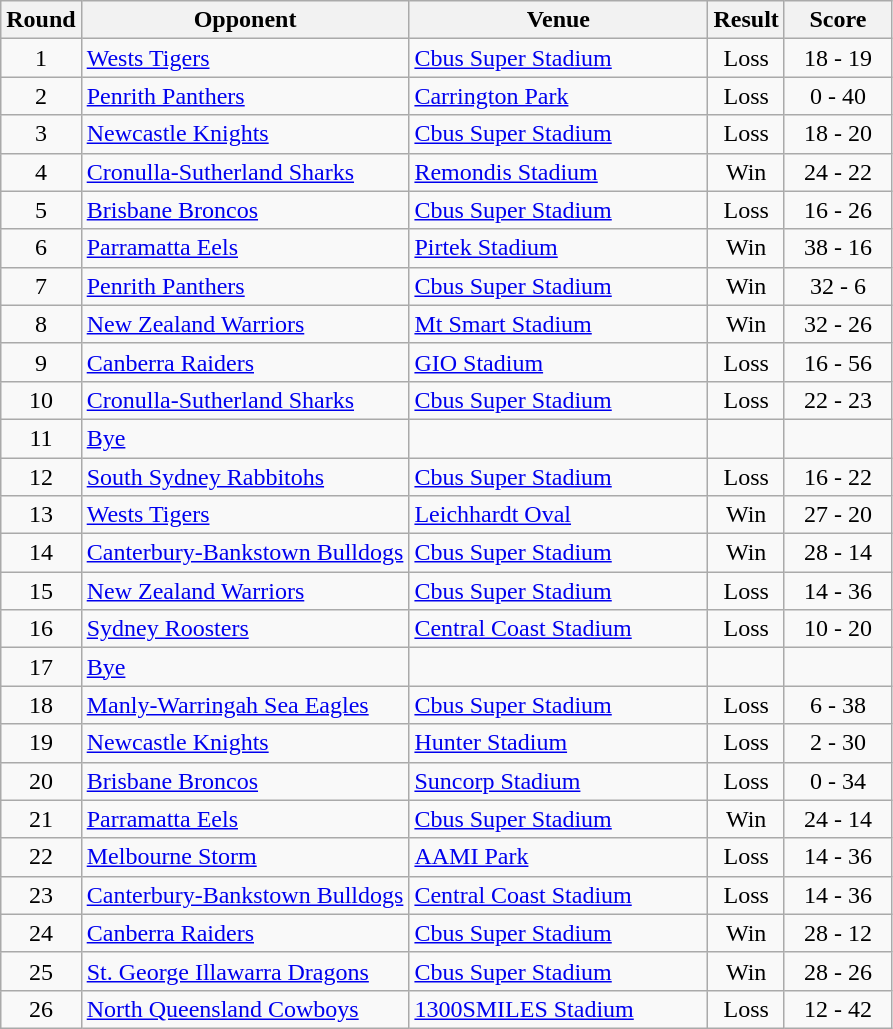<table class="wikitable" style="text-align:center;">
<tr>
<th>Round</th>
<th>Opponent</th>
<th style="width:12em">Venue</th>
<th>Result</th>
<th style="width:4em">Score</th>
</tr>
<tr>
<td>1</td>
<td style="text-align:left;"> <a href='#'>Wests Tigers</a></td>
<td style="text-align:left;"><a href='#'>Cbus Super Stadium</a></td>
<td>Loss</td>
<td>18 - 19</td>
</tr>
<tr>
<td>2</td>
<td style="text-align:left;"> <a href='#'>Penrith Panthers</a></td>
<td style="text-align:left;"><a href='#'>Carrington Park</a></td>
<td>Loss</td>
<td>0 - 40</td>
</tr>
<tr>
<td>3</td>
<td style="text-align:left;"> <a href='#'>Newcastle Knights</a></td>
<td style="text-align:left;"><a href='#'>Cbus Super Stadium</a></td>
<td>Loss</td>
<td>18 - 20</td>
</tr>
<tr>
<td>4</td>
<td style="text-align:left;"> <a href='#'>Cronulla-Sutherland Sharks</a></td>
<td style="text-align:left;"><a href='#'>Remondis Stadium</a></td>
<td>Win</td>
<td>24 - 22</td>
</tr>
<tr>
<td>5</td>
<td style="text-align:left;"> <a href='#'>Brisbane Broncos</a></td>
<td style="text-align:left;"><a href='#'>Cbus Super Stadium</a></td>
<td>Loss</td>
<td>16 - 26</td>
</tr>
<tr>
<td>6</td>
<td style="text-align:left;"> <a href='#'>Parramatta Eels</a></td>
<td style="text-align:left;"><a href='#'>Pirtek Stadium</a></td>
<td>Win</td>
<td>38 - 16</td>
</tr>
<tr>
<td>7</td>
<td style="text-align:left;"> <a href='#'>Penrith Panthers</a></td>
<td style="text-align:left;"><a href='#'>Cbus Super Stadium</a></td>
<td>Win</td>
<td>32 - 6</td>
</tr>
<tr>
<td>8</td>
<td style="text-align:left;"> <a href='#'>New Zealand Warriors</a></td>
<td style="text-align:left;"><a href='#'>Mt Smart Stadium</a></td>
<td>Win</td>
<td>32 - 26</td>
</tr>
<tr>
<td>9</td>
<td style="text-align:left;"> <a href='#'>Canberra Raiders</a></td>
<td style="text-align:left;"><a href='#'>GIO Stadium</a></td>
<td>Loss</td>
<td>16 - 56</td>
</tr>
<tr>
<td>10</td>
<td style="text-align:left;"> <a href='#'>Cronulla-Sutherland Sharks</a></td>
<td style="text-align:left;"><a href='#'>Cbus Super Stadium</a></td>
<td>Loss</td>
<td>22 - 23</td>
</tr>
<tr>
<td>11</td>
<td style="text-align:left;"><a href='#'>Bye</a></td>
<td></td>
<td></td>
<td></td>
</tr>
<tr>
<td>12</td>
<td style="text-align:left;"> <a href='#'>South Sydney Rabbitohs</a></td>
<td style="text-align:left;"><a href='#'>Cbus Super Stadium</a></td>
<td>Loss</td>
<td>16 - 22</td>
</tr>
<tr>
<td>13</td>
<td style="text-align:left;"> <a href='#'>Wests Tigers</a></td>
<td style="text-align:left;"><a href='#'>Leichhardt Oval</a></td>
<td>Win</td>
<td>27 - 20</td>
</tr>
<tr>
<td>14</td>
<td style="text-align:left;"> <a href='#'>Canterbury-Bankstown Bulldogs</a></td>
<td style="text-align:left;"><a href='#'>Cbus Super Stadium</a></td>
<td>Win</td>
<td>28 - 14</td>
</tr>
<tr>
<td>15</td>
<td style="text-align:left;"> <a href='#'>New Zealand Warriors</a></td>
<td style="text-align:left;"><a href='#'>Cbus Super Stadium</a></td>
<td>Loss</td>
<td>14 - 36</td>
</tr>
<tr>
<td>16</td>
<td style="text-align:left;"> <a href='#'>Sydney Roosters</a></td>
<td style="text-align:left;"><a href='#'>Central Coast Stadium</a></td>
<td>Loss</td>
<td>10 - 20</td>
</tr>
<tr>
<td>17</td>
<td style="text-align:left;"><a href='#'>Bye</a></td>
<td></td>
<td></td>
<td></td>
</tr>
<tr>
<td>18</td>
<td style="text-align:left;"> <a href='#'>Manly-Warringah Sea Eagles</a></td>
<td style="text-align:left;"><a href='#'>Cbus Super Stadium</a></td>
<td>Loss</td>
<td>6 - 38</td>
</tr>
<tr>
<td>19</td>
<td style="text-align:left;"> <a href='#'>Newcastle Knights</a></td>
<td style="text-align:left;"><a href='#'>Hunter Stadium</a></td>
<td>Loss</td>
<td>2 - 30</td>
</tr>
<tr>
<td>20</td>
<td style="text-align:left;"> <a href='#'>Brisbane Broncos</a></td>
<td style="text-align:left;"><a href='#'>Suncorp Stadium</a></td>
<td>Loss</td>
<td>0 - 34</td>
</tr>
<tr>
<td>21</td>
<td style="text-align:left;"> <a href='#'>Parramatta Eels</a></td>
<td style="text-align:left;"><a href='#'>Cbus Super Stadium</a></td>
<td>Win</td>
<td>24 - 14</td>
</tr>
<tr>
<td>22</td>
<td style="text-align:left;"> <a href='#'>Melbourne Storm</a></td>
<td style="text-align:left;"><a href='#'>AAMI Park</a></td>
<td>Loss</td>
<td>14 - 36</td>
</tr>
<tr>
<td>23</td>
<td style="text-align:left;"> <a href='#'>Canterbury-Bankstown Bulldogs</a></td>
<td style="text-align:left;"><a href='#'>Central Coast Stadium</a></td>
<td>Loss</td>
<td>14 - 36</td>
</tr>
<tr>
<td>24</td>
<td style="text-align:left;"> <a href='#'>Canberra Raiders</a></td>
<td style="text-align:left;"><a href='#'>Cbus Super Stadium</a></td>
<td>Win</td>
<td>28 - 12</td>
</tr>
<tr>
<td>25</td>
<td style="text-align:left;"> <a href='#'>St. George Illawarra Dragons</a></td>
<td style="text-align:left;"><a href='#'>Cbus Super Stadium</a></td>
<td>Win</td>
<td>28 - 26</td>
</tr>
<tr>
<td>26</td>
<td style="text-align:left;"> <a href='#'>North Queensland Cowboys</a></td>
<td style="text-align:left;"><a href='#'>1300SMILES Stadium</a></td>
<td>Loss</td>
<td>12 - 42</td>
</tr>
</table>
